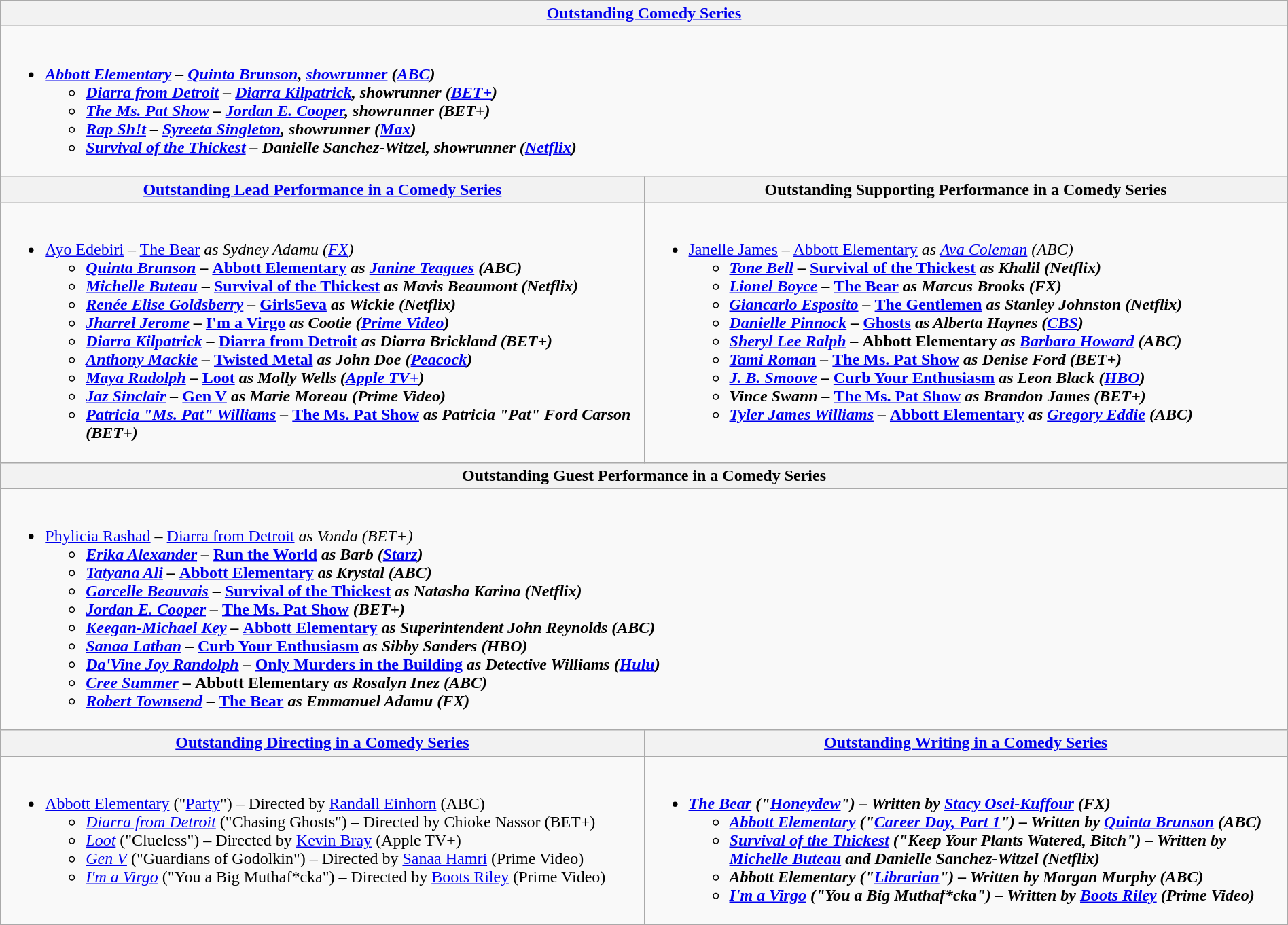<table class=wikitable width="100%">
<tr>
<th width="50%" colspan="2"><a href='#'>Outstanding Comedy Series</a></th>
</tr>
<tr>
<td valign="top" colspan="2"><br><ul><li><strong><em><a href='#'>Abbott Elementary</a><em> – <a href='#'>Quinta Brunson</a>, <a href='#'>showrunner</a> (<a href='#'>ABC</a>)<strong><ul><li></em><a href='#'>Diarra from Detroit</a><em> – <a href='#'>Diarra Kilpatrick</a>, showrunner (<a href='#'>BET+</a>)</li><li></em><a href='#'>The Ms. Pat Show</a><em> – <a href='#'>Jordan E. Cooper</a>, showrunner (BET+)</li><li></em><a href='#'>Rap Sh!t</a><em> – <a href='#'>Syreeta Singleton</a>, showrunner (<a href='#'>Max</a>)</li><li></em><a href='#'>Survival of the Thickest</a><em> – Danielle Sanchez-Witzel, showrunner (<a href='#'>Netflix</a>)</li></ul></li></ul></td>
</tr>
<tr>
<th width="50%"><a href='#'>Outstanding Lead Performance in a Comedy Series</a></th>
<th width="50%">Outstanding Supporting Performance in a Comedy Series</th>
</tr>
<tr>
<td valign="top"><br><ul><li></strong><a href='#'>Ayo Edebiri</a> – </em><a href='#'>The Bear</a><em> as Sydney Adamu (<a href='#'>FX</a>)<strong><ul><li><a href='#'>Quinta Brunson</a> – </em><a href='#'>Abbott Elementary</a><em> as <a href='#'>Janine Teagues</a> (ABC)</li><li><a href='#'>Michelle Buteau</a> – </em><a href='#'>Survival of the Thickest</a><em> as Mavis Beaumont (Netflix)</li><li><a href='#'>Renée Elise Goldsberry</a> – </em><a href='#'>Girls5eva</a><em> as Wickie (Netflix)</li><li><a href='#'>Jharrel Jerome</a> – </em><a href='#'>I'm a Virgo</a><em> as Cootie (<a href='#'>Prime Video</a>)</li><li><a href='#'>Diarra Kilpatrick</a> – </em><a href='#'>Diarra from Detroit</a><em> as Diarra Brickland (BET+)</li><li><a href='#'>Anthony Mackie</a> – </em><a href='#'>Twisted Metal</a><em> as John Doe (<a href='#'>Peacock</a>)</li><li><a href='#'>Maya Rudolph</a> – </em><a href='#'>Loot</a><em> as Molly Wells (<a href='#'>Apple TV+</a>)</li><li><a href='#'>Jaz Sinclair</a> – </em><a href='#'>Gen V</a><em> as Marie Moreau (Prime Video)</li><li><a href='#'>Patricia "Ms. Pat" Williams</a> – </em><a href='#'>The Ms. Pat Show</a><em> as Patricia "Pat" Ford Carson (BET+)</li></ul></li></ul></td>
<td valign="top"><br><ul><li></strong><a href='#'>Janelle James</a> – </em><a href='#'>Abbott Elementary</a><em> as <a href='#'>Ava Coleman</a> (ABC)<strong><ul><li><a href='#'>Tone Bell</a> – </em><a href='#'>Survival of the Thickest</a><em> as Khalil (Netflix)</li><li><a href='#'>Lionel Boyce</a> – </em><a href='#'>The Bear</a><em> as Marcus Brooks (FX)</li><li><a href='#'>Giancarlo Esposito</a> – </em><a href='#'>The Gentlemen</a><em> as Stanley Johnston (Netflix)</li><li><a href='#'>Danielle Pinnock</a> – </em><a href='#'>Ghosts</a><em> as Alberta Haynes (<a href='#'>CBS</a>)</li><li><a href='#'>Sheryl Lee Ralph</a> – </em>Abbott Elementary<em> as <a href='#'>Barbara Howard</a> (ABC)</li><li><a href='#'>Tami Roman</a> – </em><a href='#'>The Ms. Pat Show</a><em> as Denise Ford (BET+)</li><li><a href='#'>J. B. Smoove</a> – </em><a href='#'>Curb Your Enthusiasm</a><em> as Leon Black (<a href='#'>HBO</a>)</li><li>Vince Swann – </em><a href='#'>The Ms. Pat Show</a><em> as Brandon James (BET+)</li><li><a href='#'>Tyler James Williams</a> – </em><a href='#'>Abbott Elementary</a><em> as <a href='#'>Gregory Eddie</a> (ABC)</li></ul></li></ul></td>
</tr>
<tr>
<th width="50%" colspan="2">Outstanding Guest Performance in a Comedy Series</th>
</tr>
<tr>
<td valign="top" colspan="2"><br><ul><li></strong><a href='#'>Phylicia Rashad</a> – </em><a href='#'>Diarra from Detroit</a><em> as Vonda (BET+)<strong><ul><li><a href='#'>Erika Alexander</a> – </em><a href='#'>Run the World</a><em> as Barb (<a href='#'>Starz</a>)</li><li><a href='#'>Tatyana Ali</a> – </em><a href='#'>Abbott Elementary</a><em> as Krystal (ABC)</li><li><a href='#'>Garcelle Beauvais</a> – </em><a href='#'>Survival of the Thickest</a><em> as Natasha Karina (Netflix)</li><li><a href='#'>Jordan E. Cooper</a> – </em><a href='#'>The Ms. Pat Show</a><em> (BET+)</li><li><a href='#'>Keegan-Michael Key</a> – </em><a href='#'>Abbott Elementary</a><em> as Superintendent John Reynolds (ABC)</li><li><a href='#'>Sanaa Lathan</a> – </em><a href='#'>Curb Your Enthusiasm</a><em> as Sibby Sanders (HBO)</li><li><a href='#'>Da'Vine Joy Randolph</a> – </em><a href='#'>Only Murders in the Building</a><em> as Detective Williams (<a href='#'>Hulu</a>)</li><li><a href='#'>Cree Summer</a> – </em>Abbott Elementary<em> as Rosalyn Inez (ABC)</li><li><a href='#'>Robert Townsend</a> – </em><a href='#'>The Bear</a><em> as Emmanuel Adamu (FX)</li></ul></li></ul></td>
</tr>
<tr>
<th width="50%"><a href='#'>Outstanding Directing in a Comedy Series</a></th>
<th width="50%"><a href='#'>Outstanding Writing in a Comedy Series</a></th>
</tr>
<tr>
<td valign="top"><br><ul><li></em></strong><a href='#'>Abbott Elementary</a></em> ("<a href='#'>Party</a>") – Directed by <a href='#'>Randall Einhorn</a> (ABC)</strong><ul><li><em><a href='#'>Diarra from Detroit</a></em> ("Chasing Ghosts") – Directed by Chioke Nassor (BET+)</li><li><em><a href='#'>Loot</a></em> ("Clueless") – Directed by <a href='#'>Kevin Bray</a> (Apple TV+)</li><li><em><a href='#'>Gen V</a></em> ("Guardians of Godolkin") – Directed by <a href='#'>Sanaa Hamri</a> (Prime Video)</li><li><em><a href='#'>I'm a Virgo</a></em> ("You a Big Muthaf*cka") – Directed by <a href='#'>Boots Riley</a> (Prime Video)</li></ul></li></ul></td>
<td valign="top"><br><ul><li><strong><em><a href='#'>The Bear</a><em> ("<a href='#'>Honeydew</a>") – Written by <a href='#'>Stacy Osei-Kuffour</a> (FX)<strong><ul><li></em><a href='#'>Abbott Elementary</a><em> ("<a href='#'>Career Day, Part 1</a>") – Written by <a href='#'>Quinta Brunson</a> (ABC)</li><li></em><a href='#'>Survival of the Thickest</a><em> ("Keep Your Plants Watered, Bitch") – Written by <a href='#'>Michelle Buteau</a> and Danielle Sanchez-Witzel (Netflix)</li><li></em>Abbott Elementary<em> ("<a href='#'>Librarian</a>") – Written by Morgan Murphy (ABC)</li><li></em><a href='#'>I'm a Virgo</a><em> ("You a Big Muthaf*cka") – Written by <a href='#'>Boots Riley</a> (Prime Video)</li></ul></li></ul></td>
</tr>
</table>
